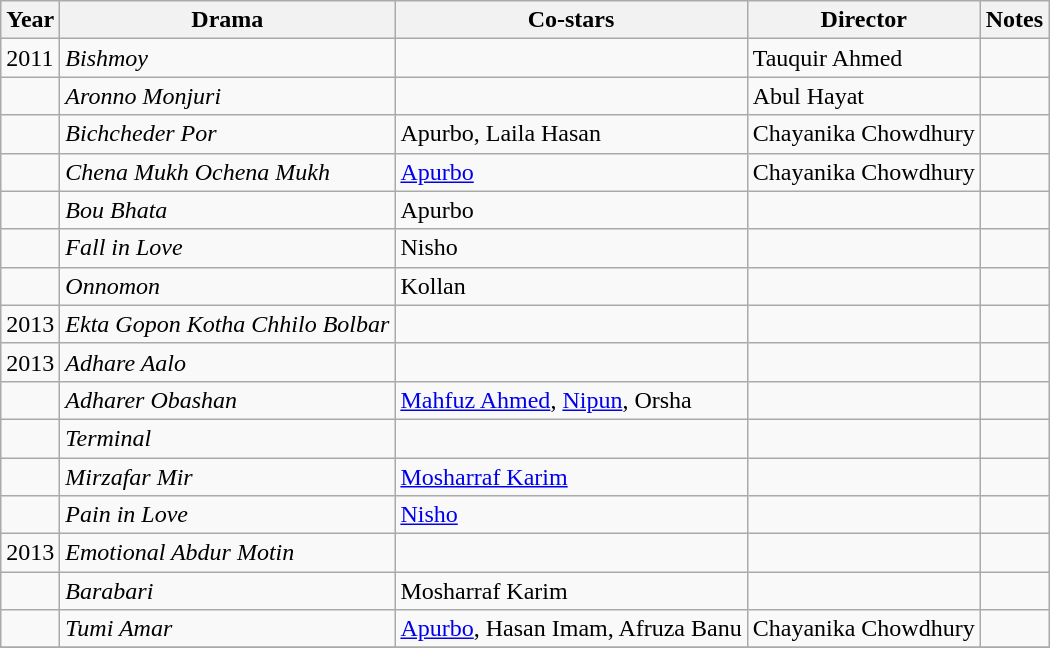<table class="wikitable sortable">
<tr>
<th>Year</th>
<th>Drama</th>
<th>Co-stars</th>
<th>Director</th>
<th class="unsortable">Notes</th>
</tr>
<tr>
<td>2011</td>
<td><em>Bishmoy</em></td>
<td></td>
<td>Tauquir Ahmed</td>
<td></td>
</tr>
<tr>
<td></td>
<td><em>Aronno Monjuri</em></td>
<td></td>
<td>Abul Hayat</td>
<td></td>
</tr>
<tr>
<td></td>
<td><em>Bichcheder Por</em></td>
<td>Apurbo, Laila Hasan</td>
<td>Chayanika Chowdhury</td>
<td></td>
</tr>
<tr>
<td></td>
<td><em>Chena Mukh Ochena Mukh</em></td>
<td><a href='#'>Apurbo</a></td>
<td>Chayanika Chowdhury</td>
<td></td>
</tr>
<tr>
<td></td>
<td><em>Bou Bhata</em></td>
<td>Apurbo</td>
<td></td>
<td></td>
</tr>
<tr>
<td></td>
<td><em>Fall in Love</em></td>
<td>Nisho</td>
<td></td>
<td></td>
</tr>
<tr>
<td></td>
<td><em>Onnomon</em></td>
<td>Kollan</td>
<td></td>
<td></td>
</tr>
<tr>
<td>2013</td>
<td><em>Ekta Gopon Kotha Chhilo Bolbar</em></td>
<td></td>
<td></td>
<td></td>
</tr>
<tr>
<td>2013</td>
<td><em>Adhare Aalo</em></td>
<td></td>
<td></td>
<td></td>
</tr>
<tr>
<td></td>
<td><em>Adharer Obashan </em></td>
<td><a href='#'>Mahfuz Ahmed</a>, <a href='#'>Nipun</a>, Orsha</td>
<td></td>
<td></td>
</tr>
<tr>
<td></td>
<td><em>Terminal</em></td>
<td></td>
<td></td>
<td></td>
</tr>
<tr>
<td></td>
<td><em>Mirzafar Mir</em></td>
<td><a href='#'>Mosharraf Karim</a></td>
<td></td>
<td></td>
</tr>
<tr>
<td></td>
<td><em>Pain in Love</em></td>
<td><a href='#'>Nisho</a></td>
<td></td>
<td></td>
</tr>
<tr>
<td>2013</td>
<td><em>Emotional Abdur Motin</em></td>
<td></td>
<td></td>
<td></td>
</tr>
<tr>
<td></td>
<td><em>Barabari</em></td>
<td>Mosharraf Karim</td>
<td></td>
<td></td>
</tr>
<tr>
<td></td>
<td><em>Tumi Amar</em></td>
<td><a href='#'>Apurbo</a>, Hasan Imam, Afruza Banu</td>
<td>Chayanika Chowdhury</td>
<td></td>
</tr>
<tr>
</tr>
</table>
